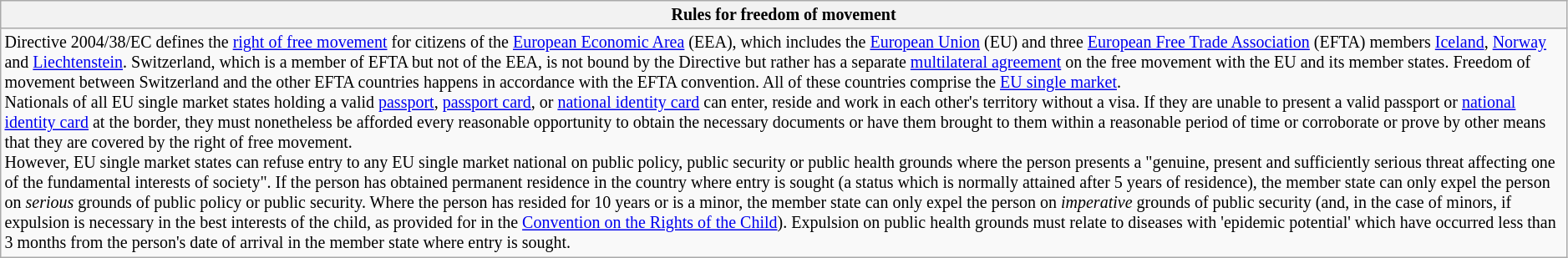<table class="wikitable collapsible collapsed" style="text-align: left; font-size: smaller; table-layout: fixed;">
<tr>
<th style="width:100%;">Rules for freedom of movement</th>
</tr>
<tr>
<td>Directive 2004/38/EC defines the <a href='#'>right of free movement</a> for citizens of the <a href='#'>European Economic Area</a> (EEA), which includes the <a href='#'>European Union</a> (EU) and three <a href='#'>European Free Trade Association</a> (EFTA) members <a href='#'>Iceland</a>, <a href='#'>Norway</a> and <a href='#'>Liechtenstein</a>. Switzerland, which is a member of EFTA but not of the EEA, is not bound by the Directive but rather has a separate <a href='#'>multilateral agreement</a> on the free movement with the EU and its member states. Freedom of movement between Switzerland and the other EFTA countries happens in accordance with the EFTA convention. All of these countries comprise the <a href='#'>EU single market</a>.<br>Nationals of all EU single market states holding a valid <a href='#'>passport</a>, <a href='#'>passport card</a>, or <a href='#'>national identity card</a> can enter, reside and work in each other's territory without a visa. If they are unable to present a valid passport or <a href='#'>national identity card</a> at the border, they must nonetheless be afforded every reasonable opportunity to obtain the necessary documents or have them brought to them within a reasonable period of time or corroborate or prove by other means that they are covered by the right of free movement.<br>However, EU single market states can refuse entry to any EU single market national on public policy, public security or public health grounds where the person presents a "genuine, present and sufficiently serious threat affecting one of the fundamental interests of society". If the person has obtained permanent residence in the country where entry is sought (a status which is normally attained after 5 years of residence), the member state can only expel the person on <em>serious</em> grounds of public policy or public security. Where the person has resided for 10 years or is a minor, the member state can only expel the person on <em>imperative</em> grounds of public security (and, in the case of minors, if expulsion is necessary in the best interests of the child, as provided for in the <a href='#'>Convention on the Rights of the Child</a>). Expulsion on public health grounds must relate to diseases with 'epidemic potential' which have occurred less than 3 months from the person's date of arrival in the member state where entry is sought.</td>
</tr>
</table>
